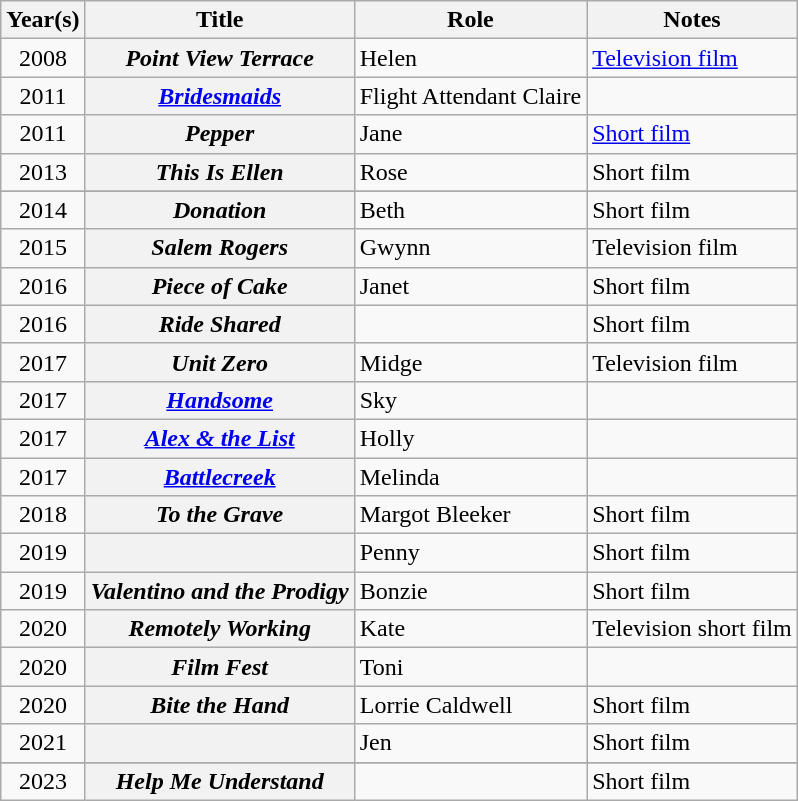<table class="wikitable plainrowheaders sortable">
<tr>
<th>Year(s)</th>
<th>Title</th>
<th>Role</th>
<th class="unsortable">Notes</th>
</tr>
<tr>
<td style="text-align:center;">2008</td>
<th scope=row><em>Point View Terrace</em></th>
<td>Helen</td>
<td><a href='#'>Television film</a></td>
</tr>
<tr>
<td style="text-align:center;">2011</td>
<th scope=row><em><a href='#'>Bridesmaids</a></em></th>
<td>Flight Attendant Claire</td>
<td></td>
</tr>
<tr>
<td style="text-align:center;">2011</td>
<th scope=row><em>Pepper</em></th>
<td>Jane</td>
<td><a href='#'>Short film</a></td>
</tr>
<tr>
<td style="text-align:center;">2013</td>
<th scope=row><em>This Is Ellen</em></th>
<td>Rose</td>
<td>Short film</td>
</tr>
<tr>
</tr>
<tr>
<td style="text-align:center;">2014</td>
<th scope=row><em>Donation</em></th>
<td>Beth</td>
<td>Short film</td>
</tr>
<tr>
<td style="text-align:center;">2015</td>
<th scope=row><em>Salem Rogers</em></th>
<td>Gwynn</td>
<td>Television film</td>
</tr>
<tr>
<td style="text-align:center;">2016</td>
<th scope=row><em>Piece of Cake</em></th>
<td>Janet</td>
<td>Short film</td>
</tr>
<tr>
<td style="text-align:center;">2016</td>
<th scope=row><em>Ride Shared</em></th>
<td></td>
<td>Short film</td>
</tr>
<tr>
<td style="text-align:center;">2017</td>
<th scope=row><em>Unit Zero</em></th>
<td>Midge</td>
<td>Television film</td>
</tr>
<tr>
<td style="text-align:center;">2017</td>
<th scope=row><em><a href='#'>Handsome</a></em></th>
<td>Sky</td>
<td></td>
</tr>
<tr>
<td style="text-align:center;">2017</td>
<th scope=row><em><a href='#'>Alex & the List</a></em></th>
<td>Holly</td>
<td></td>
</tr>
<tr>
<td style="text-align:center;">2017</td>
<th scope=row><em><a href='#'>Battlecreek</a></em></th>
<td>Melinda</td>
<td></td>
</tr>
<tr>
<td style="text-align:center;">2018</td>
<th scope=row><em>To the Grave</em></th>
<td>Margot Bleeker</td>
<td>Short film</td>
</tr>
<tr>
<td style="text-align:center;">2019</td>
<th scope=row><em></em></th>
<td>Penny</td>
<td>Short film</td>
</tr>
<tr>
<td style="text-align:center;">2019</td>
<th scope=row><em>Valentino and the Prodigy</em></th>
<td>Bonzie</td>
<td>Short film</td>
</tr>
<tr>
<td style="text-align:center;">2020</td>
<th scope=row><em>Remotely Working</em></th>
<td>Kate</td>
<td>Television short film</td>
</tr>
<tr>
<td style="text-align:center;">2020</td>
<th scope=row><em>Film Fest</em></th>
<td>Toni</td>
<td></td>
</tr>
<tr>
<td style="text-align:center;">2020</td>
<th scope=row><em>Bite the Hand</em></th>
<td>Lorrie Caldwell</td>
<td>Short film</td>
</tr>
<tr>
<td style="text-align:center;">2021</td>
<th scope=row><em></em></th>
<td>Jen</td>
<td>Short film</td>
</tr>
<tr>
</tr>
<tr>
<td style="text-align:center;">2023</td>
<th scope=row><em>Help Me Understand</em></th>
<td></td>
<td>Short film</td>
</tr>
</table>
